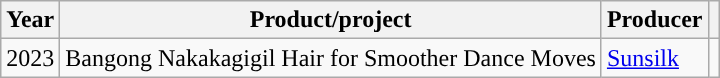<table class="wikitable plainrowheaders" style="margin-right: 0;">
<tr>
<th>Year</th>
<th>Product/project</th>
<th>Producer</th>
<th></th>
</tr>
<tr>
<td>2023</td>
<td>Bangong Nakakagigil Hair for Smoother Dance Moves</td>
<td><a href='#'>Sunsilk</a></td>
<td style="text-align:left;"></td>
</tr>
</table>
